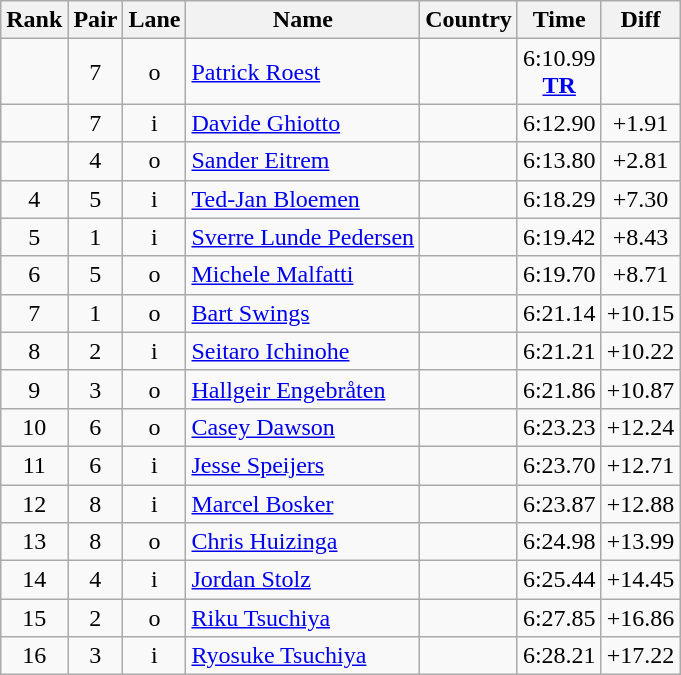<table class="wikitable sortable" style="text-align:center">
<tr>
<th>Rank</th>
<th>Pair</th>
<th>Lane</th>
<th>Name</th>
<th>Country</th>
<th>Time</th>
<th>Diff</th>
</tr>
<tr>
<td></td>
<td>7</td>
<td>o</td>
<td align=left><a href='#'>Patrick Roest</a></td>
<td align=left></td>
<td>6:10.99<br><strong><a href='#'>TR</a></strong></td>
<td></td>
</tr>
<tr>
<td></td>
<td>7</td>
<td>i</td>
<td align=left><a href='#'>Davide Ghiotto</a></td>
<td align=left></td>
<td>6:12.90</td>
<td>+1.91</td>
</tr>
<tr>
<td></td>
<td>4</td>
<td>o</td>
<td align=left><a href='#'>Sander Eitrem</a></td>
<td align=left></td>
<td>6:13.80</td>
<td>+2.81</td>
</tr>
<tr>
<td>4</td>
<td>5</td>
<td>i</td>
<td align=left><a href='#'>Ted-Jan Bloemen</a></td>
<td align=left></td>
<td>6:18.29</td>
<td>+7.30</td>
</tr>
<tr>
<td>5</td>
<td>1</td>
<td>i</td>
<td align=left><a href='#'>Sverre Lunde Pedersen</a></td>
<td align=left></td>
<td>6:19.42</td>
<td>+8.43</td>
</tr>
<tr>
<td>6</td>
<td>5</td>
<td>o</td>
<td align=left><a href='#'>Michele Malfatti</a></td>
<td align=left></td>
<td>6:19.70</td>
<td>+8.71</td>
</tr>
<tr>
<td>7</td>
<td>1</td>
<td>o</td>
<td align=left><a href='#'>Bart Swings</a></td>
<td align=left></td>
<td>6:21.14</td>
<td>+10.15</td>
</tr>
<tr>
<td>8</td>
<td>2</td>
<td>i</td>
<td align=left><a href='#'>Seitaro Ichinohe</a></td>
<td align=left></td>
<td>6:21.21</td>
<td>+10.22</td>
</tr>
<tr>
<td>9</td>
<td>3</td>
<td>o</td>
<td align=left><a href='#'>Hallgeir Engebråten</a></td>
<td align=left></td>
<td>6:21.86</td>
<td>+10.87</td>
</tr>
<tr>
<td>10</td>
<td>6</td>
<td>o</td>
<td align=left><a href='#'>Casey Dawson</a></td>
<td align=left></td>
<td>6:23.23</td>
<td>+12.24</td>
</tr>
<tr>
<td>11</td>
<td>6</td>
<td>i</td>
<td align=left><a href='#'>Jesse Speijers</a></td>
<td align=left></td>
<td>6:23.70</td>
<td>+12.71</td>
</tr>
<tr>
<td>12</td>
<td>8</td>
<td>i</td>
<td align=left><a href='#'>Marcel Bosker</a></td>
<td align=left></td>
<td>6:23.87</td>
<td>+12.88</td>
</tr>
<tr>
<td>13</td>
<td>8</td>
<td>o</td>
<td align=left><a href='#'>Chris Huizinga</a></td>
<td align=left></td>
<td>6:24.98</td>
<td>+13.99</td>
</tr>
<tr>
<td>14</td>
<td>4</td>
<td>i</td>
<td align=left><a href='#'>Jordan Stolz</a></td>
<td align=left></td>
<td>6:25.44</td>
<td>+14.45</td>
</tr>
<tr>
<td>15</td>
<td>2</td>
<td>o</td>
<td align=left><a href='#'>Riku Tsuchiya</a></td>
<td align=left></td>
<td>6:27.85</td>
<td>+16.86</td>
</tr>
<tr>
<td>16</td>
<td>3</td>
<td>i</td>
<td align=left><a href='#'>Ryosuke Tsuchiya</a></td>
<td align=left></td>
<td>6:28.21</td>
<td>+17.22</td>
</tr>
</table>
